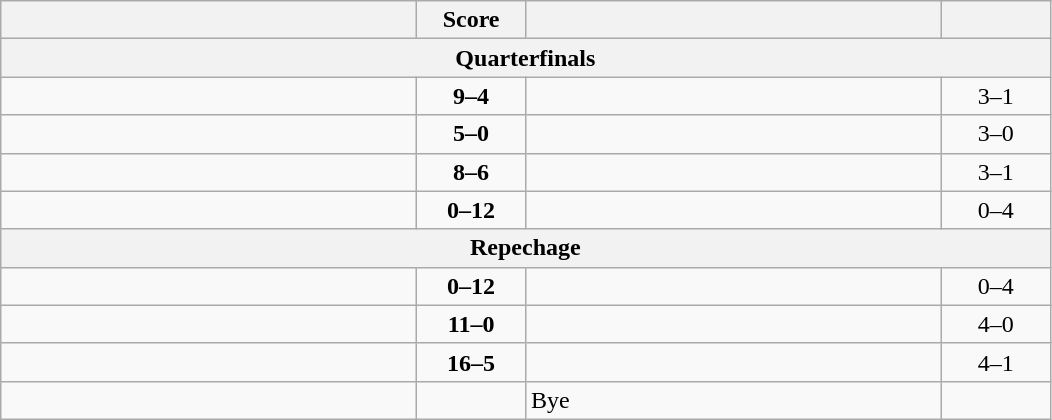<table class="wikitable" style="text-align: left;">
<tr>
<th align="right" width="270"></th>
<th width="65">Score</th>
<th align="left" width="270"></th>
<th width="65"></th>
</tr>
<tr>
<th colspan=4>Quarterfinals</th>
</tr>
<tr>
<td><strong></strong></td>
<td align="center"><strong>9–4</strong></td>
<td></td>
<td align=center>3–1 <strong></strong></td>
</tr>
<tr>
<td><strong></strong></td>
<td align="center"><strong>5–0</strong></td>
<td></td>
<td align=center>3–0 <strong></strong></td>
</tr>
<tr>
<td><strong></strong></td>
<td align="center"><strong>8–6</strong></td>
<td></td>
<td align=center>3–1 <strong></strong></td>
</tr>
<tr>
<td></td>
<td align="center"><strong>0–12</strong></td>
<td><strong></strong></td>
<td align=center>0–4 <strong></strong></td>
</tr>
<tr>
<th colspan=4>Repechage</th>
</tr>
<tr>
<td></td>
<td align="center"><strong>0–12</strong></td>
<td><strong></strong></td>
<td align=center>0–4 <strong></strong></td>
</tr>
<tr>
<td><strong></strong></td>
<td align="center"><strong>11–0</strong></td>
<td></td>
<td align=center>4–0 <strong></strong></td>
</tr>
<tr>
<td><strong></strong></td>
<td align="center"><strong>16–5</strong></td>
<td></td>
<td align=center>4–1 <strong></strong></td>
</tr>
<tr>
<td><strong></strong></td>
<td></td>
<td>Bye</td>
<td></td>
</tr>
</table>
